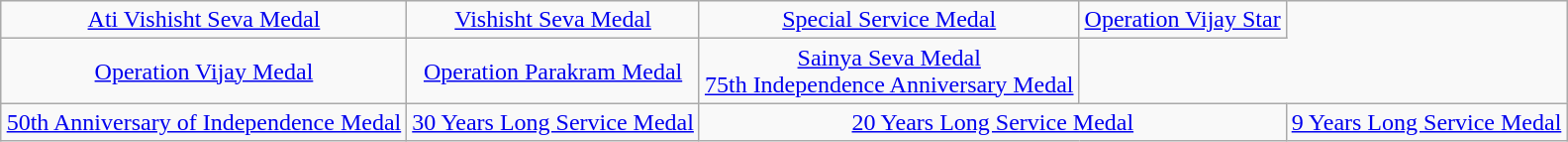<table class="wikitable" style="margin:1em auto; text-align:center;">
<tr>
<td><a href='#'>Ati Vishisht Seva Medal</a></td>
<td><a href='#'>Vishisht Seva Medal</a></td>
<td><a href='#'>Special Service Medal</a></td>
<td><a href='#'>Operation Vijay Star</a></td>
</tr>
<tr>
<td><a href='#'>Operation Vijay Medal</a></td>
<td><a href='#'>Operation Parakram Medal</a></td>
<td><a href='#'>Sainya Seva Medal</a><br><a href='#'>75th Independence Anniversary Medal</a></td>
</tr>
<tr>
<td><a href='#'>50th Anniversary of Independence Medal</a></td>
<td><a href='#'>30 Years Long Service Medal</a></td>
<td colspan=2><a href='#'>20 Years Long Service Medal</a></td>
<td><a href='#'>9 Years Long Service Medal</a></td>
</tr>
</table>
